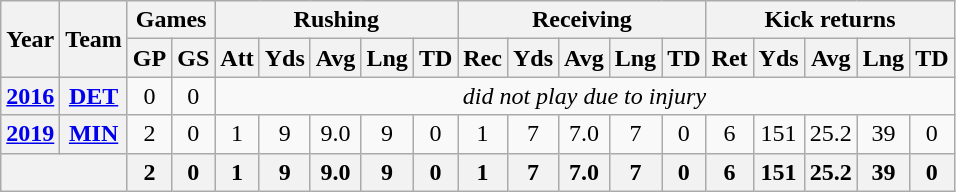<table class="wikitable" style="text-align:center;">
<tr>
<th rowspan="2">Year</th>
<th rowspan="2">Team</th>
<th colspan="2">Games</th>
<th colspan="5">Rushing</th>
<th colspan="5">Receiving</th>
<th colspan="5">Kick returns</th>
</tr>
<tr>
<th>GP</th>
<th>GS</th>
<th>Att</th>
<th>Yds</th>
<th>Avg</th>
<th>Lng</th>
<th>TD</th>
<th>Rec</th>
<th>Yds</th>
<th>Avg</th>
<th>Lng</th>
<th>TD</th>
<th>Ret</th>
<th>Yds</th>
<th>Avg</th>
<th>Lng</th>
<th>TD</th>
</tr>
<tr>
<th><a href='#'>2016</a></th>
<th><a href='#'>DET</a></th>
<td>0</td>
<td>0</td>
<td colspan="15"><em>did not play due to injury</em></td>
</tr>
<tr>
<th><a href='#'>2019</a></th>
<th><a href='#'>MIN</a></th>
<td>2</td>
<td>0</td>
<td>1</td>
<td>9</td>
<td>9.0</td>
<td>9</td>
<td>0</td>
<td>1</td>
<td>7</td>
<td>7.0</td>
<td>7</td>
<td>0</td>
<td>6</td>
<td>151</td>
<td>25.2</td>
<td>39</td>
<td>0</td>
</tr>
<tr>
<th colspan="2"></th>
<th>2</th>
<th>0</th>
<th>1</th>
<th>9</th>
<th>9.0</th>
<th>9</th>
<th>0</th>
<th>1</th>
<th>7</th>
<th>7.0</th>
<th>7</th>
<th>0</th>
<th>6</th>
<th>151</th>
<th>25.2</th>
<th>39</th>
<th>0</th>
</tr>
</table>
